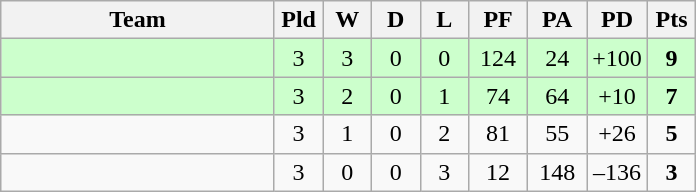<table class="wikitable" style="text-align:center;">
<tr>
<th width=175>Team</th>
<th width=25 abbr="Played">Pld</th>
<th width=25 abbr="Won">W</th>
<th width=25 abbr="Drawn">D</th>
<th width=25 abbr="Lost">L</th>
<th width=32 abbr="Points for">PF</th>
<th width=32 abbr="Points against">PA</th>
<th width=32 abbr="Points difference">PD</th>
<th width=25 abbr="Points">Pts</th>
</tr>
<tr bgcolor=ccffcc>
<td align=left></td>
<td>3</td>
<td>3</td>
<td>0</td>
<td>0</td>
<td>124</td>
<td>24</td>
<td>+100</td>
<td><strong>9</strong></td>
</tr>
<tr bgcolor=ccffcc>
<td align=left></td>
<td>3</td>
<td>2</td>
<td>0</td>
<td>1</td>
<td>74</td>
<td>64</td>
<td>+10</td>
<td><strong>7</strong></td>
</tr>
<tr>
<td align=left></td>
<td>3</td>
<td>1</td>
<td>0</td>
<td>2</td>
<td>81</td>
<td>55</td>
<td>+26</td>
<td><strong>5</strong></td>
</tr>
<tr>
<td align=left></td>
<td>3</td>
<td>0</td>
<td>0</td>
<td>3</td>
<td>12</td>
<td>148</td>
<td>–136</td>
<td><strong>3</strong></td>
</tr>
</table>
